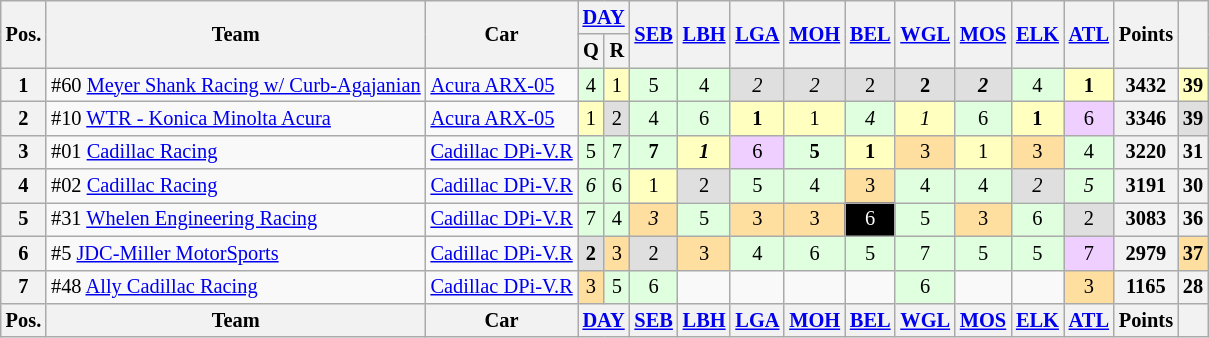<table class="wikitable" style="font-size:85%;">
<tr>
<th rowspan="2">Pos.</th>
<th rowspan="2">Team</th>
<th rowspan="2">Car</th>
<th colspan="2"><a href='#'>DAY</a></th>
<th rowspan="2"><a href='#'>SEB</a></th>
<th rowspan="2"><a href='#'>LBH</a></th>
<th rowspan="2"><a href='#'>LGA</a></th>
<th rowspan="2"><a href='#'>MOH</a></th>
<th rowspan="2"><a href='#'>BEL</a></th>
<th rowspan="2"><a href='#'>WGL</a></th>
<th rowspan="2"><a href='#'>MOS</a></th>
<th rowspan="2"><a href='#'>ELK</a></th>
<th rowspan="2"><a href='#'>ATL</a></th>
<th rowspan="2">Points</th>
<th rowspan="2"></th>
</tr>
<tr>
<th>Q</th>
<th>R</th>
</tr>
<tr>
<th>1</th>
<td>#60 <a href='#'>Meyer Shank Racing w/ Curb-Agajanian</a></td>
<td><a href='#'>Acura ARX-05</a></td>
<td style="background:#dfffdf;" align="center">4</td>
<td style="background:#ffffbf;" align="center">1</td>
<td style="background:#dfffdf;" align="center">5</td>
<td style="background:#dfffdf;" align="center">4</td>
<td style="background:#dfdfdf;" align="center"><em>2</em></td>
<td style="background:#dfdfdf;" align="center"><em>2</em></td>
<td style="background:#dfdfdf;" align="center">2</td>
<td style="background:#dfdfdf;" align="center"><strong>2</strong></td>
<td style="background:#dfdfdf;" align="center"><strong><em>2</em></strong></td>
<td style="background:#dfffdf;" align="center">4</td>
<td style="background:#ffffbf;" align="center"><strong>1</strong></td>
<th>3432</th>
<th style="background:#ffffbf;">39</th>
</tr>
<tr>
<th>2</th>
<td>#10 <a href='#'>WTR - Konica Minolta Acura</a></td>
<td><a href='#'>Acura ARX-05</a></td>
<td style="background:#ffffbf;" align="center">1</td>
<td style="background:#dfdfdf;" align="center">2</td>
<td style="background:#dfffdf;" align="center">4</td>
<td style="background:#dfffdf;" align="center">6</td>
<td style="background:#ffffbf;" align="center"><strong>1</strong></td>
<td style="background:#ffffbf;" align="center">1</td>
<td style="background:#dfffdf;" align="center"><em>4</em></td>
<td style="background:#ffffbf;" align="center"><em>1</em></td>
<td style="background:#dfffdf;" align="center">6</td>
<td style="background:#ffffbf;" align="center"><strong>1</strong></td>
<td style="background:#efcfff;" align="center">6</td>
<th>3346</th>
<th style="background:#dfdfdf;">39</th>
</tr>
<tr>
<th>3</th>
<td>#01 <a href='#'>Cadillac Racing</a></td>
<td><a href='#'>Cadillac DPi-V.R</a></td>
<td style="background:#dfffdf;" align="center">5</td>
<td style="background:#dfffdf;" align="center">7</td>
<td style="background:#dfffdf;" align="center"><strong>7</strong></td>
<td style="background:#ffffbf;" align="center"><strong><em>1</em></strong></td>
<td style="background:#efcfff;" align="center">6</td>
<td style="background:#dfffdf;" align="center"><strong>5</strong></td>
<td style="background:#ffffbf;" align="center"><strong>1</strong></td>
<td style="background:#ffdf9f;" align="center">3</td>
<td style="background:#ffffbf;" align="center">1</td>
<td style="background:#ffdf9f;" align="center">3</td>
<td style="background:#dfffdf;" align="center">4</td>
<th>3220</th>
<th>31</th>
</tr>
<tr>
<th>4</th>
<td>#02 <a href='#'>Cadillac Racing</a></td>
<td><a href='#'>Cadillac DPi-V.R</a></td>
<td style="background:#dfffdf;" align="center"><em>6</em></td>
<td style="background:#dfffdf;" align="center">6</td>
<td style="background:#ffffbf;" align="center">1</td>
<td style="background:#dfdfdf;" align="center">2</td>
<td style="background:#dfffdf;" align="center">5</td>
<td style="background:#dfffdf;" align="center">4</td>
<td style="background:#ffdf9f;" align="center">3</td>
<td style="background:#dfffdf;" align="center">4</td>
<td style="background:#dfffdf;" align="center">4</td>
<td style="background:#dfdfdf;" align="center"><em>2</em></td>
<td style="background:#dfffdf;" align="center"><em>5</em></td>
<th>3191</th>
<th>30</th>
</tr>
<tr>
<th>5</th>
<td>#31 <a href='#'>Whelen Engineering Racing</a></td>
<td><a href='#'>Cadillac DPi-V.R</a></td>
<td style="background:#dfffdf;" align="center">7</td>
<td style="background:#dfffdf;" align="center">4</td>
<td style="background:#ffdf9f;" align="center"><em>3</em></td>
<td style="background:#dfffdf;" align="center">5</td>
<td style="background:#ffdf9f;" align="center">3</td>
<td style="background:#ffdf9f;" align="center">3</td>
<td style="background-color:#000000;color:white" align="center">6</td>
<td style="background:#dfffdf;" align="center">5</td>
<td style="background:#ffdf9f;" align="center">3</td>
<td style="background:#dfffdf;" align="center">6</td>
<td style="background:#dfdfdf;" align="center">2</td>
<th>3083</th>
<th>36</th>
</tr>
<tr>
<th>6</th>
<td>#5 <a href='#'>JDC-Miller MotorSports</a></td>
<td><a href='#'>Cadillac DPi-V.R</a></td>
<td style="background:#dfdfdf;" align="center"><strong>2</strong></td>
<td style="background:#ffdf9f;" align="center">3</td>
<td style="background:#dfdfdf;" align="center">2</td>
<td style="background:#ffdf9f;" align="center">3</td>
<td style="background:#dfffdf;" align="center">4</td>
<td style="background:#dfffdf;" align="center">6</td>
<td style="background:#dfffdf;" align="center">5</td>
<td style="background:#dfffdf;" align="center">7</td>
<td style="background:#dfffdf;" align="center">5</td>
<td style="background:#dfffdf;" align="center">5</td>
<td style="background:#efcfff;" align="center">7</td>
<th>2979</th>
<th style="background:#ffdf9f;">37</th>
</tr>
<tr>
<th>7</th>
<td>#48 <a href='#'>Ally Cadillac Racing</a></td>
<td><a href='#'>Cadillac DPi-V.R</a></td>
<td style="background:#ffdf9f;" align="center">3</td>
<td style="background:#dfffdf;" align="center">5</td>
<td style="background:#dfffdf;" align="center">6</td>
<td></td>
<td></td>
<td></td>
<td></td>
<td style="background:#dfffdf;" align="center">6</td>
<td></td>
<td></td>
<td style="background:#ffdf9f;" align="center">3</td>
<th>1165</th>
<th>28</th>
</tr>
<tr>
<th>Pos.</th>
<th>Team</th>
<th>Car</th>
<th colspan="2"><a href='#'>DAY</a></th>
<th><a href='#'>SEB</a></th>
<th><a href='#'>LBH</a></th>
<th><a href='#'>LGA</a></th>
<th><a href='#'>MOH</a></th>
<th><a href='#'>BEL</a></th>
<th><a href='#'>WGL</a></th>
<th><a href='#'>MOS</a></th>
<th><a href='#'>ELK</a></th>
<th><a href='#'>ATL</a></th>
<th>Points</th>
<th></th>
</tr>
</table>
